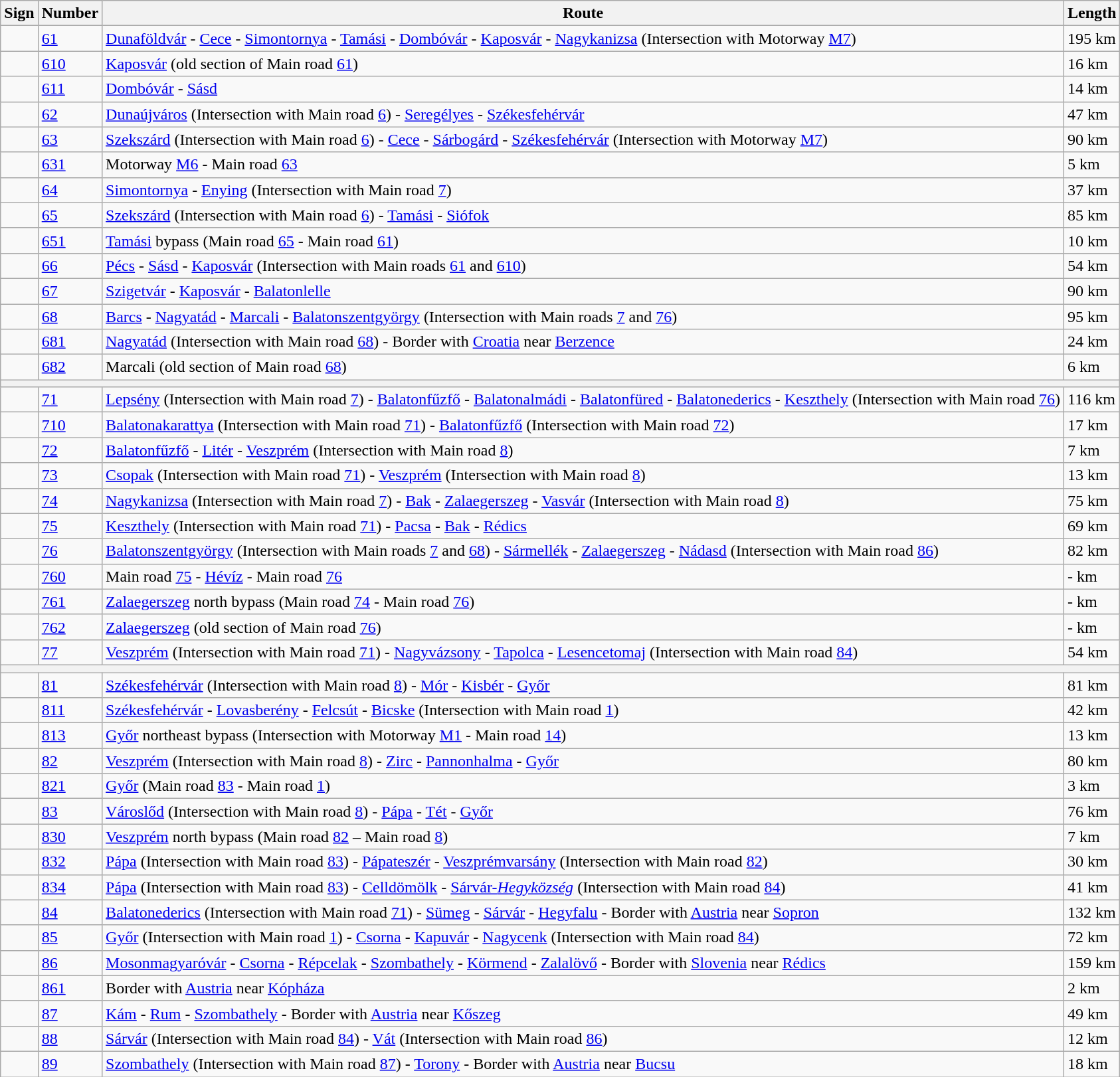<table class="wikitable">
<tr>
<th>Sign</th>
<th>Number</th>
<th>Route</th>
<th>Length</th>
</tr>
<tr>
<td></td>
<td><a href='#'>61</a></td>
<td><a href='#'>Dunaföldvár</a> - <a href='#'>Cece</a> - <a href='#'>Simontornya</a> - <a href='#'>Tamási</a> - <a href='#'>Dombóvár</a> - <a href='#'>Kaposvár</a> - <a href='#'>Nagykanizsa</a> (Intersection with Motorway <a href='#'>M7</a>)</td>
<td>195 km</td>
</tr>
<tr>
<td></td>
<td><a href='#'>610</a></td>
<td><a href='#'>Kaposvár</a> (old section of Main road <a href='#'>61</a>)</td>
<td>16 km</td>
</tr>
<tr>
<td></td>
<td><a href='#'>611</a></td>
<td><a href='#'>Dombóvár</a> - <a href='#'>Sásd</a></td>
<td>14 km</td>
</tr>
<tr>
<td></td>
<td><a href='#'>62</a></td>
<td><a href='#'>Dunaújváros</a> (Intersection with Main road <a href='#'>6</a>) - <a href='#'>Seregélyes</a> - <a href='#'>Székesfehérvár</a></td>
<td>47 km</td>
</tr>
<tr>
<td></td>
<td><a href='#'>63</a></td>
<td><a href='#'>Szekszárd</a> (Intersection with Main road <a href='#'>6</a>) - <a href='#'>Cece</a> - <a href='#'>Sárbogárd</a> - <a href='#'>Székesfehérvár</a> (Intersection with Motorway <a href='#'>M7</a>)</td>
<td>90 km</td>
</tr>
<tr>
<td></td>
<td><a href='#'>631</a></td>
<td>Motorway <a href='#'>M6</a> - Main road <a href='#'>63</a></td>
<td>5 km</td>
</tr>
<tr>
<td></td>
<td><a href='#'>64</a></td>
<td><a href='#'>Simontornya</a> - <a href='#'>Enying</a> (Intersection with Main road <a href='#'>7</a>)</td>
<td>37 km</td>
</tr>
<tr>
<td></td>
<td><a href='#'>65</a></td>
<td><a href='#'>Szekszárd</a> (Intersection with Main road <a href='#'>6</a>) - <a href='#'>Tamási</a> - <a href='#'>Siófok</a></td>
<td>85 km</td>
</tr>
<tr>
<td></td>
<td><a href='#'>651</a></td>
<td><a href='#'>Tamási</a> bypass (Main road <a href='#'>65</a> - Main road <a href='#'>61</a>)</td>
<td>10 km</td>
</tr>
<tr>
<td></td>
<td><a href='#'>66</a></td>
<td><a href='#'>Pécs</a> - <a href='#'>Sásd</a> - <a href='#'>Kaposvár</a> (Intersection with Main roads <a href='#'>61</a> and <a href='#'>610</a>)</td>
<td>54 km</td>
</tr>
<tr>
<td></td>
<td><a href='#'>67</a></td>
<td><a href='#'>Szigetvár</a> - <a href='#'>Kaposvár</a> - <a href='#'>Balatonlelle</a></td>
<td>90 km</td>
</tr>
<tr>
<td></td>
<td><a href='#'>68</a></td>
<td><a href='#'>Barcs</a> - <a href='#'>Nagyatád</a> - <a href='#'>Marcali</a> - <a href='#'>Balatonszentgyörgy</a> (Intersection with Main roads <a href='#'>7</a> and <a href='#'>76</a>)</td>
<td>95 km</td>
</tr>
<tr>
<td></td>
<td><a href='#'>681</a></td>
<td><a href='#'>Nagyatád</a> (Intersection with Main road <a href='#'>68</a>) - Border with <a href='#'>Croatia</a>  near <a href='#'>Berzence</a></td>
<td>24 km</td>
</tr>
<tr>
<td></td>
<td><a href='#'>682</a></td>
<td>Marcali (old section of Main road <a href='#'>68</a>)</td>
<td>6 km</td>
</tr>
<tr>
<th colspan="4"></th>
</tr>
<tr>
<td></td>
<td><a href='#'>71</a></td>
<td><a href='#'>Lepsény</a> (Intersection with Main road <a href='#'>7</a>) - <a href='#'>Balatonfűzfő</a> - <a href='#'>Balatonalmádi</a> - <a href='#'>Balatonfüred</a> - <a href='#'>Balatonederics</a> - <a href='#'>Keszthely</a> (Intersection with Main road <a href='#'>76</a>)</td>
<td>116 km</td>
</tr>
<tr>
<td></td>
<td><a href='#'>710</a></td>
<td><a href='#'>Balatonakarattya</a> (Intersection with Main road <a href='#'>71</a>) - <a href='#'>Balatonfűzfő</a> (Intersection with Main road <a href='#'>72</a>)</td>
<td>17 km</td>
</tr>
<tr>
<td></td>
<td><a href='#'>72</a></td>
<td><a href='#'>Balatonfűzfő</a> - <a href='#'>Litér</a> - <a href='#'>Veszprém</a> (Intersection with Main road <a href='#'>8</a>)</td>
<td>7 km</td>
</tr>
<tr>
<td></td>
<td><a href='#'>73</a></td>
<td><a href='#'>Csopak</a> (Intersection with Main road <a href='#'>71</a>) - <a href='#'>Veszprém</a> (Intersection with Main road <a href='#'>8</a>)</td>
<td>13 km</td>
</tr>
<tr>
<td></td>
<td><a href='#'>74</a></td>
<td><a href='#'>Nagykanizsa</a> (Intersection with Main road <a href='#'>7</a>) - <a href='#'>Bak</a> - <a href='#'>Zalaegerszeg</a> - <a href='#'>Vasvár</a> (Intersection with Main road <a href='#'>8</a>)</td>
<td>75 km</td>
</tr>
<tr>
<td></td>
<td><a href='#'>75</a></td>
<td><a href='#'>Keszthely</a> (Intersection with Main road <a href='#'>71</a>) - <a href='#'>Pacsa</a> - <a href='#'>Bak</a> - <a href='#'>Rédics</a></td>
<td>69 km</td>
</tr>
<tr>
<td></td>
<td><a href='#'>76</a></td>
<td><a href='#'>Balatonszentgyörgy</a> (Intersection with Main roads <a href='#'>7</a> and <a href='#'>68</a>) - <a href='#'>Sármellék</a> - <a href='#'>Zalaegerszeg</a> - <a href='#'>Nádasd</a> (Intersection with Main road <a href='#'>86</a>)</td>
<td>82 km</td>
</tr>
<tr>
<td></td>
<td><a href='#'>760</a></td>
<td>Main road <a href='#'>75</a> - <a href='#'>Hévíz</a> - Main road <a href='#'>76</a></td>
<td>- km</td>
</tr>
<tr>
<td></td>
<td><a href='#'>761</a></td>
<td><a href='#'>Zalaegerszeg</a> north bypass (Main road <a href='#'>74</a> - Main road <a href='#'>76</a>)</td>
<td>- km</td>
</tr>
<tr>
<td></td>
<td><a href='#'>762</a></td>
<td><a href='#'>Zalaegerszeg</a> (old section of Main road <a href='#'>76</a>)</td>
<td>- km</td>
</tr>
<tr>
<td></td>
<td><a href='#'>77</a></td>
<td><a href='#'>Veszprém</a> (Intersection with Main road <a href='#'>71</a>) - <a href='#'>Nagyvázsony</a> - <a href='#'>Tapolca</a> - <a href='#'>Lesencetomaj</a> (Intersection with Main road <a href='#'>84</a>)</td>
<td>54 km</td>
</tr>
<tr>
<th colspan="4"></th>
</tr>
<tr>
<td></td>
<td><a href='#'>81</a></td>
<td><a href='#'>Székesfehérvár</a> (Intersection with Main road <a href='#'>8</a>) - <a href='#'>Mór</a> - <a href='#'>Kisbér</a> - <a href='#'>Győr</a></td>
<td>81 km</td>
</tr>
<tr>
<td></td>
<td><a href='#'>811</a></td>
<td><a href='#'>Székesfehérvár</a> - <a href='#'>Lovasberény</a> - <a href='#'>Felcsút</a> - <a href='#'>Bicske</a> (Intersection with Main road <a href='#'>1</a>)</td>
<td>42 km</td>
</tr>
<tr>
<td></td>
<td><a href='#'>813</a></td>
<td><a href='#'>Győr</a> northeast bypass (Intersection with Motorway <a href='#'>M1</a> - Main road <a href='#'>14</a>)</td>
<td>13 km</td>
</tr>
<tr>
<td></td>
<td><a href='#'>82</a></td>
<td><a href='#'>Veszprém</a> (Intersection with Main road <a href='#'>8</a>) - <a href='#'>Zirc</a> - <a href='#'>Pannonhalma</a> - <a href='#'>Győr</a></td>
<td>80 km</td>
</tr>
<tr>
<td></td>
<td><a href='#'>821</a></td>
<td><a href='#'>Győr</a> (Main road <a href='#'>83</a> - Main road <a href='#'>1</a>)</td>
<td>3 km</td>
</tr>
<tr>
<td></td>
<td><a href='#'>83</a></td>
<td><a href='#'>Városlőd</a> (Intersection with Main road <a href='#'>8</a>) - <a href='#'>Pápa</a> - <a href='#'>Tét</a> - <a href='#'>Győr</a></td>
<td>76 km</td>
</tr>
<tr>
<td></td>
<td><a href='#'>830</a></td>
<td><a href='#'>Veszprém</a> north bypass (Main road <a href='#'>82</a> – Main road <a href='#'>8</a>)</td>
<td>7 km</td>
</tr>
<tr>
<td></td>
<td><a href='#'>832</a></td>
<td><a href='#'>Pápa</a> (Intersection with Main road <a href='#'>83</a>) - <a href='#'>Pápateszér</a> - <a href='#'>Veszprémvarsány</a> (Intersection with Main road <a href='#'>82</a>)</td>
<td>30 km</td>
</tr>
<tr>
<td></td>
<td><a href='#'>834</a></td>
<td><a href='#'>Pápa</a> (Intersection with Main road <a href='#'>83</a>) - <a href='#'>Celldömölk</a> - <a href='#'>Sárvár-<em>Hegyközség</em></a> (Intersection with Main road <a href='#'>84</a>)</td>
<td>41 km</td>
</tr>
<tr>
<td></td>
<td><a href='#'>84</a></td>
<td><a href='#'>Balatonederics</a> (Intersection with Main road <a href='#'>71</a>) - <a href='#'>Sümeg</a> - <a href='#'>Sárvár</a> - <a href='#'>Hegyfalu</a> - Border with <a href='#'>Austria</a>  near <a href='#'>Sopron</a></td>
<td>132 km</td>
</tr>
<tr>
<td></td>
<td><a href='#'>85</a></td>
<td><a href='#'>Győr</a> (Intersection with Main road <a href='#'>1</a>) - <a href='#'>Csorna</a> - <a href='#'>Kapuvár</a> - <a href='#'>Nagycenk</a> (Intersection with Main road <a href='#'>84</a>)</td>
<td>72 km</td>
</tr>
<tr>
<td></td>
<td><a href='#'>86</a></td>
<td><a href='#'>Mosonmagyaróvár</a> - <a href='#'>Csorna</a> - <a href='#'>Répcelak</a> - <a href='#'>Szombathely</a> - <a href='#'>Körmend</a> - <a href='#'>Zalalövő</a> - Border with <a href='#'>Slovenia</a>  near <a href='#'>Rédics</a></td>
<td>159 km</td>
</tr>
<tr>
<td></td>
<td><a href='#'>861</a></td>
<td>Border with <a href='#'>Austria</a>  near <a href='#'>Kópháza</a></td>
<td>2 km</td>
</tr>
<tr>
<td></td>
<td><a href='#'>87</a></td>
<td><a href='#'>Kám</a> - <a href='#'>Rum</a> - <a href='#'>Szombathely</a> - Border with <a href='#'>Austria</a>  near <a href='#'>Kőszeg</a></td>
<td>49 km</td>
</tr>
<tr>
<td></td>
<td><a href='#'>88</a></td>
<td><a href='#'>Sárvár</a> (Intersection with Main road <a href='#'>84</a>) - <a href='#'>Vát</a> (Intersection with Main road <a href='#'>86</a>)</td>
<td>12 km</td>
</tr>
<tr>
<td></td>
<td><a href='#'>89</a></td>
<td><a href='#'>Szombathely</a> (Intersection with Main road <a href='#'>87</a>) - <a href='#'>Torony</a> - Border with <a href='#'>Austria</a>  near <a href='#'>Bucsu</a></td>
<td>18 km</td>
</tr>
</table>
